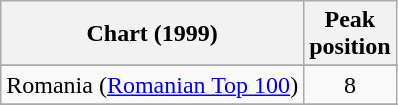<table class="wikitable">
<tr>
<th align="left">Chart (1999)</th>
<th align="left">Peak<br>position</th>
</tr>
<tr>
</tr>
<tr>
<td align="left">Romania (<a href='#'>Romanian Top 100</a>)</td>
<td style="text-align:center;">8</td>
</tr>
<tr>
</tr>
<tr>
</tr>
<tr>
</tr>
</table>
